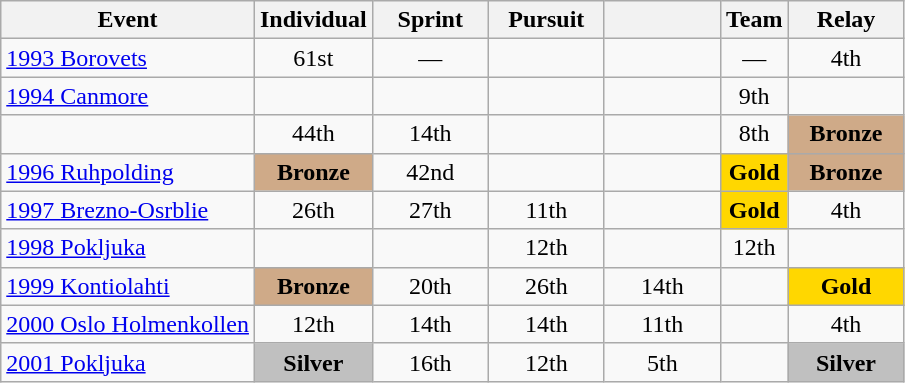<table class="wikitable" style="text-align: center;">
<tr ">
<th>Event</th>
<th style="width:70px;">Individual</th>
<th style="width:70px;">Sprint</th>
<th style="width:70px;">Pursuit</th>
<th style="width:70px;"></th>
<th>Team</th>
<th style="width:70px;">Relay</th>
</tr>
<tr>
<td align=left> <a href='#'>1993 Borovets</a></td>
<td>61st</td>
<td>—</td>
<td></td>
<td></td>
<td>—</td>
<td>4th</td>
</tr>
<tr>
<td align=left> <a href='#'>1994 Canmore</a></td>
<td></td>
<td></td>
<td></td>
<td></td>
<td>9th</td>
<td></td>
</tr>
<tr>
<td align=left></td>
<td>44th</td>
<td>14th</td>
<td></td>
<td></td>
<td>8th</td>
<td style="background:#cfaa88;"><strong>Bronze</strong></td>
</tr>
<tr>
<td align=left> <a href='#'>1996 Ruhpolding</a></td>
<td style="background:#cfaa88;"><strong>Bronze</strong></td>
<td>42nd</td>
<td></td>
<td></td>
<td style="background:gold;"><strong>Gold</strong></td>
<td style="background:#cfaa88;"><strong>Bronze</strong></td>
</tr>
<tr>
<td align=left> <a href='#'>1997 Brezno-Osrblie</a></td>
<td>26th</td>
<td>27th</td>
<td>11th</td>
<td></td>
<td style="background:gold;"><strong>Gold</strong></td>
<td>4th</td>
</tr>
<tr>
<td align=left> <a href='#'>1998 Pokljuka</a></td>
<td></td>
<td></td>
<td>12th</td>
<td></td>
<td>12th</td>
<td></td>
</tr>
<tr>
<td align=left> <a href='#'>1999 Kontiolahti</a></td>
<td style="background:#cfaa88;"><strong>Bronze</strong></td>
<td>20th</td>
<td>26th</td>
<td>14th</td>
<td></td>
<td style="background:gold;"><strong>Gold</strong></td>
</tr>
<tr>
<td align=left> <a href='#'>2000 Oslo Holmenkollen</a></td>
<td>12th</td>
<td>14th</td>
<td>14th</td>
<td>11th</td>
<td></td>
<td>4th</td>
</tr>
<tr>
<td align=left> <a href='#'>2001 Pokljuka</a></td>
<td style="background:silver;"><strong>Silver</strong></td>
<td>16th</td>
<td>12th</td>
<td>5th</td>
<td></td>
<td style="background:silver;"><strong>Silver</strong></td>
</tr>
</table>
